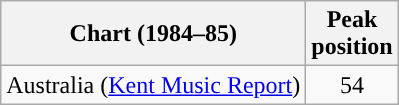<table class="wikitable">
<tr>
<th scope="col">Chart (1984–85)</th>
<th>Peak<br>position</th>
</tr>
<tr>
<td>Australia (<a href='#'>Kent Music Report</a>)</td>
<td style="text-align:center;">54</td>
</tr>
</table>
